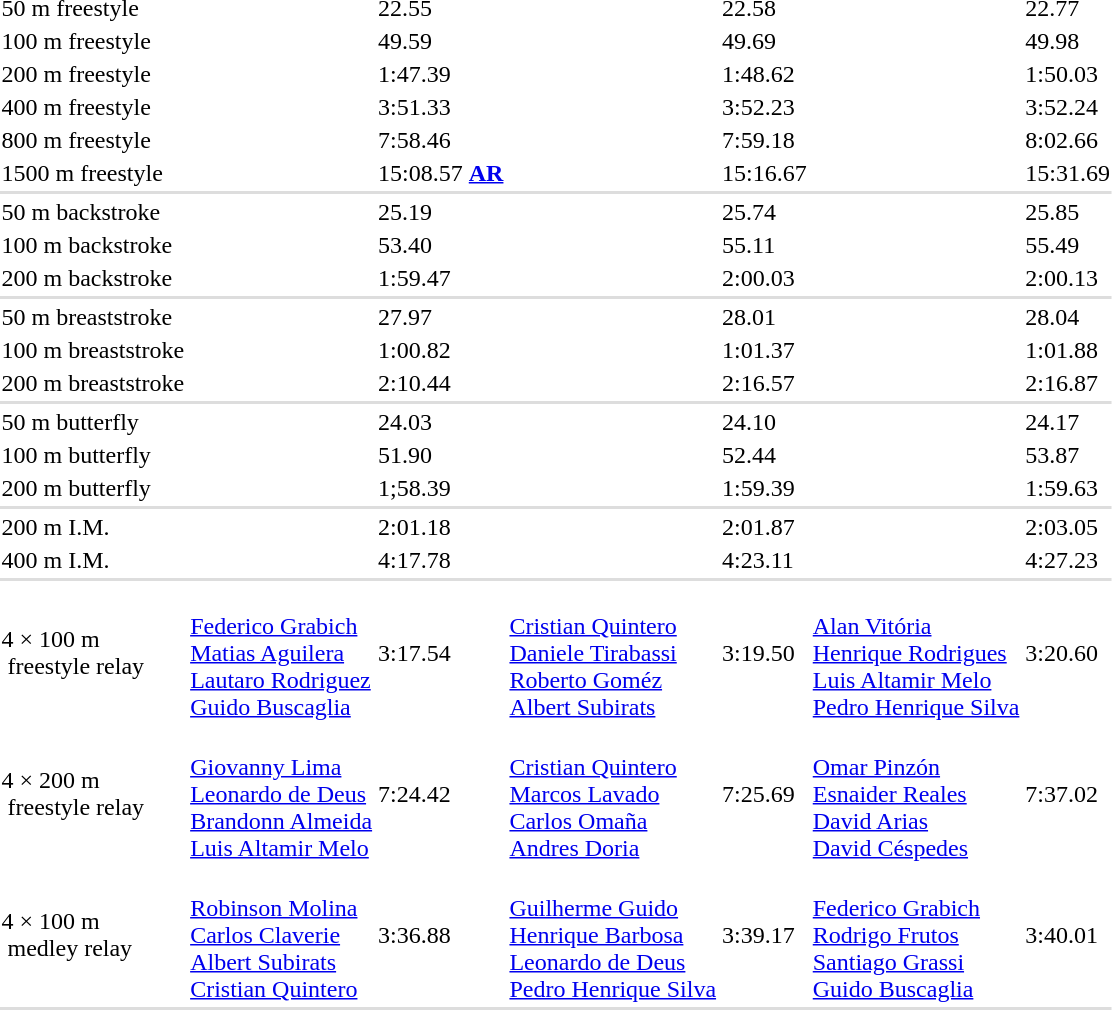<table>
<tr>
<td>50 m freestyle <br></td>
<td></td>
<td>22.55</td>
<td></td>
<td>22.58</td>
<td></td>
<td>22.77</td>
</tr>
<tr>
<td>100 m freestyle <br></td>
<td></td>
<td>49.59</td>
<td></td>
<td>49.69</td>
<td></td>
<td>49.98</td>
</tr>
<tr>
<td>200 m freestyle <br></td>
<td></td>
<td>1:47.39</td>
<td></td>
<td>1:48.62</td>
<td></td>
<td>1:50.03</td>
</tr>
<tr>
<td>400 m freestyle <br></td>
<td></td>
<td>3:51.33</td>
<td></td>
<td>3:52.23</td>
<td></td>
<td>3:52.24</td>
</tr>
<tr>
<td>800 m freestyle <br></td>
<td></td>
<td>7:58.46</td>
<td></td>
<td>7:59.18</td>
<td></td>
<td>8:02.66</td>
</tr>
<tr>
<td>1500 m freestyle <br></td>
<td></td>
<td>15:08.57 <strong><a href='#'>AR</a></strong></td>
<td></td>
<td>15:16.67</td>
<td></td>
<td>15:31.69</td>
</tr>
<tr bgcolor=#DDDDDD>
<td colspan=7></td>
</tr>
<tr>
<td>50 m backstroke <br></td>
<td></td>
<td>25.19</td>
<td></td>
<td>25.74</td>
<td></td>
<td>25.85</td>
</tr>
<tr>
<td>100 m backstroke <br></td>
<td></td>
<td>53.40</td>
<td></td>
<td>55.11</td>
<td></td>
<td>55.49</td>
</tr>
<tr>
<td>200 m backstroke <br></td>
<td></td>
<td>1:59.47</td>
<td></td>
<td>2:00.03</td>
<td></td>
<td>2:00.13</td>
</tr>
<tr bgcolor=#DDDDDD>
<td colspan=7></td>
</tr>
<tr>
<td>50 m breaststroke <br></td>
<td></td>
<td>27.97</td>
<td></td>
<td>28.01</td>
<td></td>
<td>28.04</td>
</tr>
<tr>
<td>100 m breaststroke <br></td>
<td></td>
<td>1:00.82</td>
<td></td>
<td>1:01.37</td>
<td></td>
<td>1:01.88</td>
</tr>
<tr>
<td>200 m breaststroke <br></td>
<td></td>
<td>2:10.44</td>
<td></td>
<td>2:16.57</td>
<td></td>
<td>2:16.87</td>
</tr>
<tr bgcolor=#DDDDDD>
<td colspan=7></td>
</tr>
<tr>
<td>50 m butterfly <br></td>
<td></td>
<td>24.03</td>
<td></td>
<td>24.10</td>
<td></td>
<td>24.17</td>
</tr>
<tr>
<td>100 m butterfly <br></td>
<td></td>
<td>51.90</td>
<td></td>
<td>52.44</td>
<td></td>
<td>53.87</td>
</tr>
<tr>
<td>200 m butterfly <br></td>
<td></td>
<td>1;58.39</td>
<td></td>
<td>1:59.39</td>
<td></td>
<td>1:59.63</td>
</tr>
<tr bgcolor=#DDDDDD>
<td colspan=7></td>
</tr>
<tr>
<td>200 m I.M. <br></td>
<td></td>
<td>2:01.18</td>
<td></td>
<td>2:01.87</td>
<td></td>
<td>2:03.05</td>
</tr>
<tr>
<td>400 m I.M. <br></td>
<td></td>
<td>4:17.78</td>
<td></td>
<td>4:23.11</td>
<td></td>
<td>4:27.23</td>
</tr>
<tr bgcolor=#DDDDDD>
<td colspan=7></td>
</tr>
<tr>
<td>4 × 100 m <br> freestyle relay <br></td>
<td><br><a href='#'>Federico Grabich</a><br><a href='#'>Matias Aguilera</a><br><a href='#'>Lautaro Rodriguez</a><br><a href='#'>Guido Buscaglia</a></td>
<td>3:17.54</td>
<td><br><a href='#'>Cristian Quintero</a><br><a href='#'>Daniele Tirabassi</a><br><a href='#'>Roberto Goméz</a><br><a href='#'>Albert Subirats</a></td>
<td>3:19.50</td>
<td><br><a href='#'>Alan Vitória</a><br><a href='#'>Henrique Rodrigues</a><br><a href='#'>Luis Altamir Melo</a><br><a href='#'>Pedro Henrique Silva</a></td>
<td>3:20.60</td>
</tr>
<tr>
<td>4 × 200 m <br> freestyle relay <br></td>
<td><br><a href='#'>Giovanny Lima</a><br><a href='#'>Leonardo de Deus</a><br><a href='#'>Brandonn Almeida</a><br><a href='#'>Luis Altamir Melo</a></td>
<td>7:24.42</td>
<td><br><a href='#'>Cristian Quintero</a><br><a href='#'>Marcos Lavado</a><br><a href='#'>Carlos Omaña</a><br><a href='#'>Andres Doria</a></td>
<td>7:25.69</td>
<td><br><a href='#'>Omar Pinzón</a><br><a href='#'>Esnaider Reales</a><br><a href='#'>David Arias</a><br><a href='#'>David Céspedes</a></td>
<td>7:37.02</td>
</tr>
<tr>
<td>4 × 100 m <br> medley relay <br></td>
<td><br><a href='#'>Robinson Molina</a><br><a href='#'>Carlos Claverie</a><br><a href='#'>Albert Subirats</a><br><a href='#'>Cristian Quintero</a></td>
<td>3:36.88</td>
<td><br><a href='#'>Guilherme Guido</a><br><a href='#'>Henrique Barbosa</a><br><a href='#'>Leonardo de Deus</a><br><a href='#'>Pedro Henrique Silva</a></td>
<td>3:39.17</td>
<td><br><a href='#'>Federico Grabich</a><br><a href='#'>Rodrigo Frutos</a><br><a href='#'>Santiago Grassi</a><br><a href='#'>Guido Buscaglia</a></td>
<td>3:40.01</td>
</tr>
<tr bgcolor=#DDDDDD>
<td colspan=7></td>
</tr>
</table>
